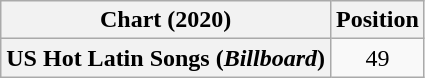<table class="wikitable plainrowheaders" style="text-align:center">
<tr>
<th scope="col">Chart (2020)</th>
<th scope="col">Position</th>
</tr>
<tr>
<th scope="row">US Hot Latin Songs (<em>Billboard</em>)</th>
<td>49</td>
</tr>
</table>
